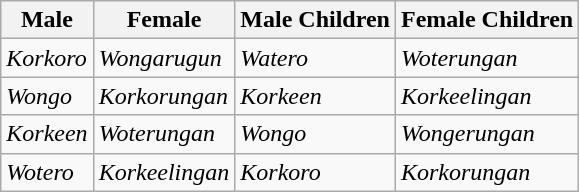<table class="wikitable">
<tr>
<th>Male</th>
<th>Female</th>
<th>Male Children</th>
<th>Female Children</th>
</tr>
<tr>
<td><em>Korkoro</em></td>
<td><em>Wongarugun</em></td>
<td><em>Watero</em></td>
<td><em>Woterungan</em></td>
</tr>
<tr>
<td><em>Wongo</em></td>
<td><em>Korkorungan</em></td>
<td><em>Korkeen</em></td>
<td><em>Korkeelingan</em></td>
</tr>
<tr>
<td><em>Korkeen</em></td>
<td><em>Woterungan</em></td>
<td><em>Wongo</em></td>
<td><em>Wongerungan</em></td>
</tr>
<tr>
<td><em>Wotero</em></td>
<td><em>Korkeelingan</em></td>
<td><em>Korkoro</em></td>
<td><em>Korkorungan</em></td>
</tr>
</table>
